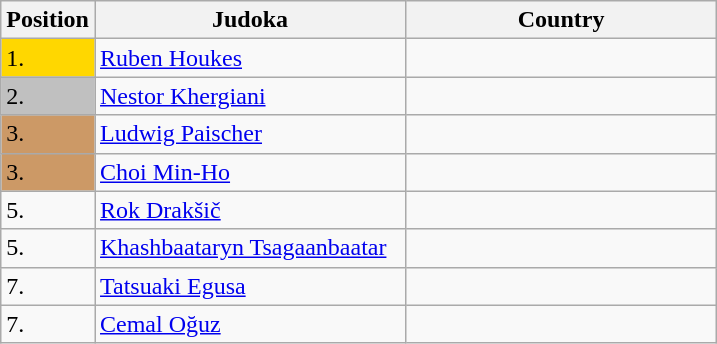<table class="wikitable">
<tr>
<th width="10">Position</th>
<th width="200">Judoka</th>
<th width="200">Country</th>
</tr>
<tr>
<td bgcolor="gold">1.</td>
<td><a href='#'>Ruben Houkes</a></td>
<td></td>
</tr>
<tr>
<td bgcolor="silver">2.</td>
<td><a href='#'>Nestor Khergiani</a></td>
<td></td>
</tr>
<tr>
<td bgcolor="#CC9966">3.</td>
<td><a href='#'>Ludwig Paischer</a></td>
<td></td>
</tr>
<tr>
<td bgcolor="#CC9966">3.</td>
<td><a href='#'>Choi Min-Ho</a></td>
<td></td>
</tr>
<tr>
<td>5.</td>
<td><a href='#'>Rok Drakšič</a></td>
<td></td>
</tr>
<tr>
<td>5.</td>
<td><a href='#'>Khashbaataryn Tsagaanbaatar</a></td>
<td></td>
</tr>
<tr>
<td>7.</td>
<td><a href='#'>Tatsuaki Egusa</a></td>
<td></td>
</tr>
<tr>
<td>7.</td>
<td><a href='#'>Cemal Oğuz</a></td>
<td></td>
</tr>
</table>
